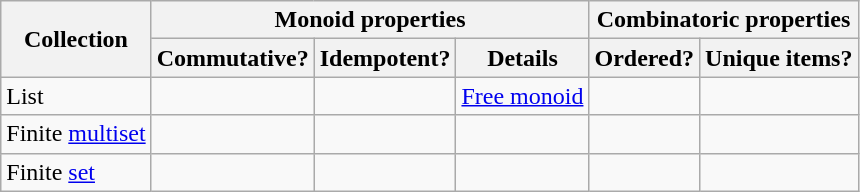<table class="wikitable">
<tr>
<th rowspan=2>Collection</th>
<th colspan=3>Monoid properties</th>
<th colspan=2>Combinatoric properties</th>
</tr>
<tr>
<th>Commutative?</th>
<th>Idempotent?</th>
<th>Details</th>
<th>Ordered?</th>
<th>Unique items?</th>
</tr>
<tr>
<td>List</td>
<td></td>
<td></td>
<td><a href='#'>Free monoid</a></td>
<td></td>
<td></td>
</tr>
<tr>
<td>Finite <a href='#'>multiset</a></td>
<td></td>
<td></td>
<td></td>
<td></td>
<td></td>
</tr>
<tr>
<td>Finite <a href='#'>set</a></td>
<td></td>
<td></td>
<td></td>
<td></td>
<td></td>
</tr>
</table>
